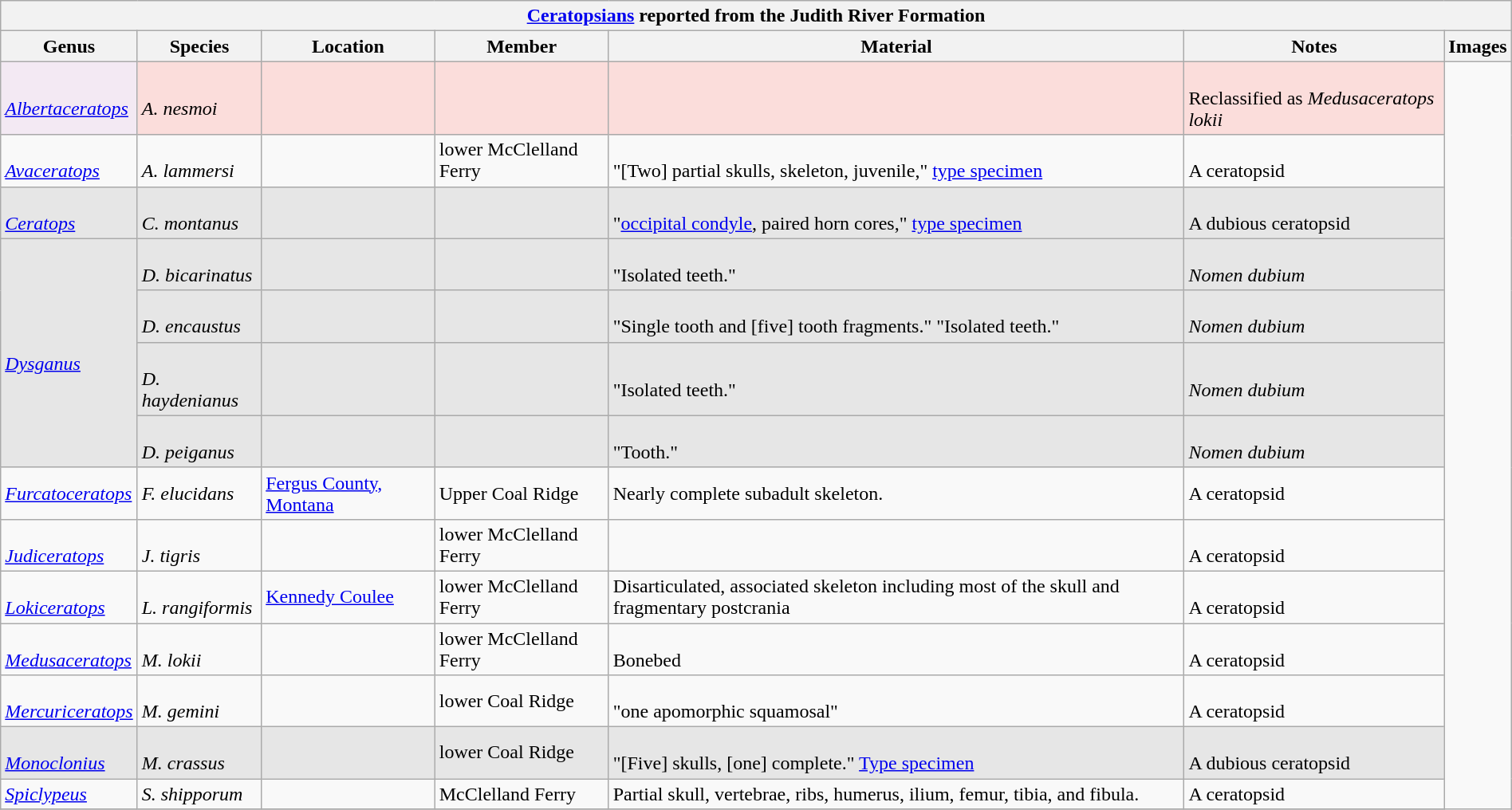<table class="wikitable" align="center" width="100%">
<tr>
<th colspan="8" align="center"><strong><a href='#'>Ceratopsians</a> reported from the Judith River Formation</strong></th>
</tr>
<tr>
<th>Genus</th>
<th>Species</th>
<th>Location</th>
<th>Member</th>
<th>Material</th>
<th>Notes</th>
<th>Images</th>
</tr>
<tr>
<td style="background:#f3e9f3;"><br><em><a href='#'>Albertaceratops</a></em></td>
<td style="background:#fbdddb;"><br><em>A. nesmoi</em></td>
<td style="background:#fbdddb;"></td>
<td style="background:#fbdddb;"></td>
<td style="background:#fbdddb;"></td>
<td style="background:#fbdddb;"><br>Reclassified as <em>Medusaceratops lokii</em></td>
<td rowspan="103"><br>




</td>
</tr>
<tr>
<td><br><em><a href='#'>Avaceratops</a></em></td>
<td><br><em>A. lammersi</em></td>
<td></td>
<td>lower McClelland Ferry</td>
<td><br>"[Two] partial skulls, skeleton, juvenile," <a href='#'>type specimen</a></td>
<td><br>A ceratopsid</td>
</tr>
<tr>
<td style="background:#E6E6E6;"><br><em><a href='#'>Ceratops</a></em></td>
<td style="background:#E6E6E6;"><br><em>C. montanus</em></td>
<td style="background:#E6E6E6;"></td>
<td style="background:#E6E6E6;"></td>
<td style="background:#E6E6E6;"><br>"<a href='#'>occipital condyle</a>, paired horn cores," <a href='#'>type specimen</a></td>
<td style="background:#E6E6E6;"><br>A dubious ceratopsid</td>
</tr>
<tr>
<td rowspan="4" style="background:#E6E6E6;"><br><em><a href='#'>Dysganus</a></em></td>
<td style="background:#E6E6E6;"><br><em>D. bicarinatus</em></td>
<td style="background:#E6E6E6;"></td>
<td style="background:#E6E6E6;"></td>
<td style="background:#E6E6E6;"><br>"Isolated teeth."</td>
<td style="background:#E6E6E6;"><br><em>Nomen dubium</em></td>
</tr>
<tr>
<td style="background:#E6E6E6;"><br><em>D. encaustus</em></td>
<td style="background:#E6E6E6;"></td>
<td style="background:#E6E6E6;"></td>
<td style="background:#E6E6E6;"><br>"Single tooth and [five] tooth fragments." "Isolated teeth."</td>
<td style="background:#E6E6E6;"><br><em>Nomen dubium</em></td>
</tr>
<tr>
<td style="background:#E6E6E6;"><br><em>D. haydenianus</em></td>
<td style="background:#E6E6E6;"></td>
<td style="background:#E6E6E6;"></td>
<td style="background:#E6E6E6;"><br>"Isolated teeth."</td>
<td style="background:#E6E6E6;"><br><em>Nomen dubium</em></td>
</tr>
<tr>
<td style="background:#E6E6E6;"><br><em>D. peiganus</em></td>
<td style="background:#E6E6E6;"></td>
<td style="background:#E6E6E6;"></td>
<td style="background:#E6E6E6;"><br>"Tooth."</td>
<td style="background:#E6E6E6;"><br><em>Nomen dubium</em></td>
</tr>
<tr>
<td><em><a href='#'>Furcatoceratops</a></em></td>
<td><em>F. elucidans</em></td>
<td><a href='#'>Fergus County, Montana</a></td>
<td>Upper Coal Ridge</td>
<td>Nearly complete subadult skeleton.</td>
<td>A ceratopsid</td>
</tr>
<tr>
<td><br><em><a href='#'>Judiceratops</a></em></td>
<td><br><em>J. tigris</em></td>
<td></td>
<td>lower McClelland Ferry</td>
<td></td>
<td><br>A ceratopsid</td>
</tr>
<tr>
<td><br><em><a href='#'>Lokiceratops</a></em></td>
<td><br><em>L. rangiformis</em></td>
<td><a href='#'>Kennedy Coulee</a></td>
<td>lower McClelland Ferry</td>
<td>Disarticulated, associated skeleton including most of the skull and fragmentary postcrania</td>
<td><br>A ceratopsid</td>
</tr>
<tr>
<td><br><em><a href='#'>Medusaceratops</a></em></td>
<td><br><em>M. lokii</em></td>
<td></td>
<td>lower McClelland Ferry</td>
<td><br>Bonebed</td>
<td><br>A ceratopsid</td>
</tr>
<tr>
<td><br><em><a href='#'>Mercuriceratops</a></em></td>
<td><br><em>M. gemini</em></td>
<td></td>
<td>lower Coal Ridge</td>
<td><br>"one apomorphic squamosal"</td>
<td><br>A ceratopsid</td>
</tr>
<tr>
<td style="background:#E6E6E6;"><br><em><a href='#'>Monoclonius</a></em></td>
<td style="background:#E6E6E6;"><br><em>M. crassus</em></td>
<td style="background:#E6E6E6;"></td>
<td style="background:#E6E6E6;">lower Coal Ridge</td>
<td style="background:#E6E6E6;"><br>"[Five] skulls, [one] complete." <a href='#'>Type specimen</a></td>
<td style="background:#E6E6E6;"><br>A dubious ceratopsid</td>
</tr>
<tr>
<td><em><a href='#'>Spiclypeus</a></em></td>
<td><em>S. shipporum</em></td>
<td></td>
<td>McClelland Ferry</td>
<td>Partial skull, vertebrae, ribs, humerus, ilium, femur, tibia, and fibula.</td>
<td>A ceratopsid</td>
</tr>
<tr>
</tr>
</table>
